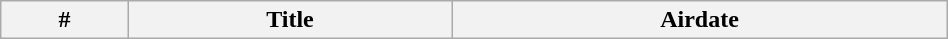<table class="wikitable plainrowheaders" style="width:50%;">
<tr>
<th>#</th>
<th>Title</th>
<th>Airdate<br>








</th>
</tr>
</table>
